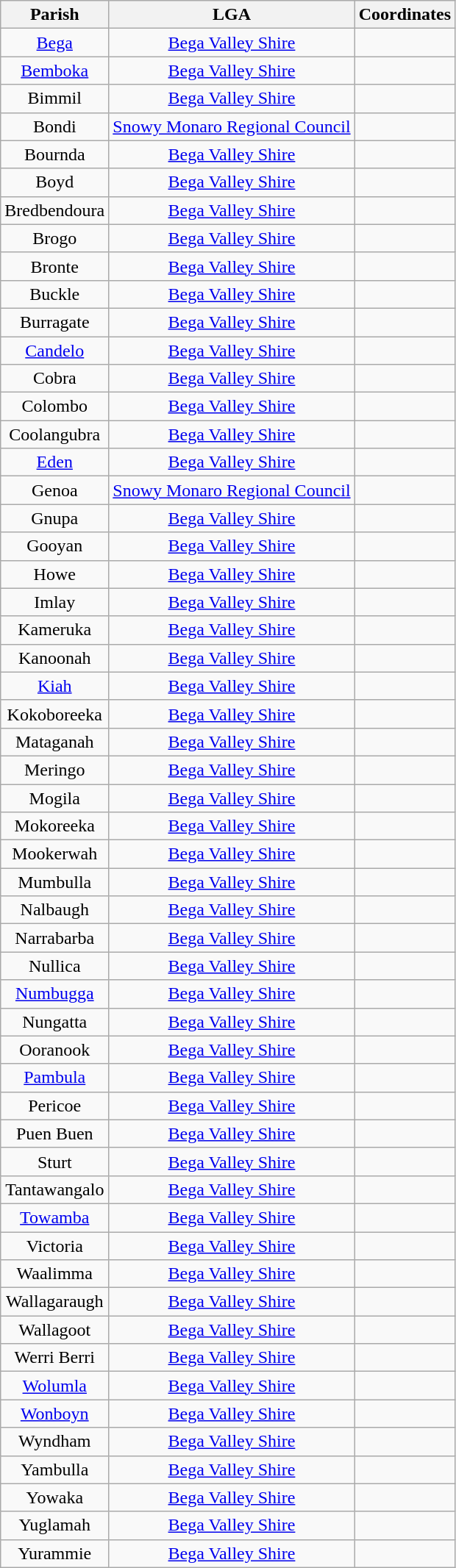<table class="wikitable" style="text-align:center">
<tr>
<th>Parish</th>
<th>LGA</th>
<th>Coordinates</th>
</tr>
<tr>
<td><a href='#'>Bega</a></td>
<td><a href='#'>Bega Valley Shire</a></td>
<td></td>
</tr>
<tr>
<td><a href='#'>Bemboka</a></td>
<td><a href='#'>Bega Valley Shire</a></td>
<td></td>
</tr>
<tr>
<td>Bimmil</td>
<td><a href='#'>Bega Valley Shire</a></td>
<td></td>
</tr>
<tr>
<td>Bondi</td>
<td><a href='#'>Snowy Monaro Regional Council</a></td>
<td></td>
</tr>
<tr>
<td>Bournda</td>
<td><a href='#'>Bega Valley Shire</a></td>
<td></td>
</tr>
<tr>
<td>Boyd</td>
<td><a href='#'>Bega Valley Shire</a></td>
<td></td>
</tr>
<tr>
<td>Bredbendoura</td>
<td><a href='#'>Bega Valley Shire</a></td>
<td></td>
</tr>
<tr>
<td>Brogo</td>
<td><a href='#'>Bega Valley Shire</a></td>
<td></td>
</tr>
<tr>
<td>Bronte</td>
<td><a href='#'>Bega Valley Shire</a></td>
<td></td>
</tr>
<tr>
<td>Buckle</td>
<td><a href='#'>Bega Valley Shire</a></td>
<td></td>
</tr>
<tr>
<td>Burragate</td>
<td><a href='#'>Bega Valley Shire</a></td>
<td></td>
</tr>
<tr>
<td><a href='#'>Candelo</a></td>
<td><a href='#'>Bega Valley Shire</a></td>
<td></td>
</tr>
<tr>
<td>Cobra</td>
<td><a href='#'>Bega Valley Shire</a></td>
<td></td>
</tr>
<tr>
<td>Colombo</td>
<td><a href='#'>Bega Valley Shire</a></td>
<td></td>
</tr>
<tr>
<td>Coolangubra</td>
<td><a href='#'>Bega Valley Shire</a></td>
<td></td>
</tr>
<tr>
<td><a href='#'>Eden</a></td>
<td><a href='#'>Bega Valley Shire</a></td>
<td></td>
</tr>
<tr>
<td>Genoa</td>
<td><a href='#'>Snowy Monaro Regional Council</a></td>
<td></td>
</tr>
<tr>
<td>Gnupa</td>
<td><a href='#'>Bega Valley Shire</a></td>
<td></td>
</tr>
<tr>
<td>Gooyan</td>
<td><a href='#'>Bega Valley Shire</a></td>
<td></td>
</tr>
<tr>
<td>Howe</td>
<td><a href='#'>Bega Valley Shire</a></td>
<td></td>
</tr>
<tr>
<td>Imlay</td>
<td><a href='#'>Bega Valley Shire</a></td>
<td></td>
</tr>
<tr>
<td>Kameruka</td>
<td><a href='#'>Bega Valley Shire</a></td>
<td></td>
</tr>
<tr>
<td>Kanoonah</td>
<td><a href='#'>Bega Valley Shire</a></td>
<td></td>
</tr>
<tr>
<td><a href='#'>Kiah</a></td>
<td><a href='#'>Bega Valley Shire</a></td>
<td></td>
</tr>
<tr>
<td>Kokoboreeka</td>
<td><a href='#'>Bega Valley Shire</a></td>
<td></td>
</tr>
<tr>
<td>Mataganah</td>
<td><a href='#'>Bega Valley Shire</a></td>
<td></td>
</tr>
<tr>
<td>Meringo</td>
<td><a href='#'>Bega Valley Shire</a></td>
<td></td>
</tr>
<tr>
<td>Mogila</td>
<td><a href='#'>Bega Valley Shire</a></td>
<td></td>
</tr>
<tr>
<td>Mokoreeka</td>
<td><a href='#'>Bega Valley Shire</a></td>
<td></td>
</tr>
<tr>
<td>Mookerwah</td>
<td><a href='#'>Bega Valley Shire</a></td>
<td></td>
</tr>
<tr>
<td>Mumbulla</td>
<td><a href='#'>Bega Valley Shire</a></td>
<td></td>
</tr>
<tr>
<td>Nalbaugh</td>
<td><a href='#'>Bega Valley Shire</a></td>
<td></td>
</tr>
<tr>
<td>Narrabarba</td>
<td><a href='#'>Bega Valley Shire</a></td>
<td></td>
</tr>
<tr>
<td>Nullica</td>
<td><a href='#'>Bega Valley Shire</a></td>
<td></td>
</tr>
<tr>
<td><a href='#'>Numbugga</a></td>
<td><a href='#'>Bega Valley Shire</a></td>
<td></td>
</tr>
<tr>
<td>Nungatta</td>
<td><a href='#'>Bega Valley Shire</a></td>
<td></td>
</tr>
<tr>
<td>Ooranook</td>
<td><a href='#'>Bega Valley Shire</a></td>
<td></td>
</tr>
<tr>
<td><a href='#'>Pambula</a></td>
<td><a href='#'>Bega Valley Shire</a></td>
<td></td>
</tr>
<tr>
<td>Pericoe</td>
<td><a href='#'>Bega Valley Shire</a></td>
<td></td>
</tr>
<tr>
<td>Puen Buen</td>
<td><a href='#'>Bega Valley Shire</a></td>
<td></td>
</tr>
<tr>
<td>Sturt</td>
<td><a href='#'>Bega Valley Shire</a></td>
<td></td>
</tr>
<tr>
<td>Tantawangalo</td>
<td><a href='#'>Bega Valley Shire</a></td>
<td></td>
</tr>
<tr>
<td><a href='#'>Towamba</a></td>
<td><a href='#'>Bega Valley Shire</a></td>
<td></td>
</tr>
<tr>
<td>Victoria</td>
<td><a href='#'>Bega Valley Shire</a></td>
<td></td>
</tr>
<tr>
<td>Waalimma</td>
<td><a href='#'>Bega Valley Shire</a></td>
<td></td>
</tr>
<tr>
<td>Wallagaraugh</td>
<td><a href='#'>Bega Valley Shire</a></td>
<td></td>
</tr>
<tr>
<td>Wallagoot</td>
<td><a href='#'>Bega Valley Shire</a></td>
<td></td>
</tr>
<tr>
<td>Werri Berri</td>
<td><a href='#'>Bega Valley Shire</a></td>
<td></td>
</tr>
<tr>
<td><a href='#'>Wolumla</a></td>
<td><a href='#'>Bega Valley Shire</a></td>
<td></td>
</tr>
<tr>
<td><a href='#'>Wonboyn</a></td>
<td><a href='#'>Bega Valley Shire</a></td>
<td></td>
</tr>
<tr>
<td>Wyndham</td>
<td><a href='#'>Bega Valley Shire</a></td>
<td></td>
</tr>
<tr>
<td>Yambulla</td>
<td><a href='#'>Bega Valley Shire</a></td>
<td></td>
</tr>
<tr>
<td>Yowaka</td>
<td><a href='#'>Bega Valley Shire</a></td>
<td></td>
</tr>
<tr>
<td>Yuglamah</td>
<td><a href='#'>Bega Valley Shire</a></td>
<td></td>
</tr>
<tr>
<td>Yurammie</td>
<td><a href='#'>Bega Valley Shire</a></td>
<td></td>
</tr>
</table>
